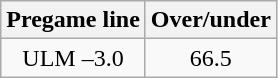<table class="wikitable">
<tr align="center">
<th style=>Pregame line</th>
<th style=>Over/under</th>
</tr>
<tr align="center">
<td>ULM –3.0</td>
<td>66.5</td>
</tr>
</table>
